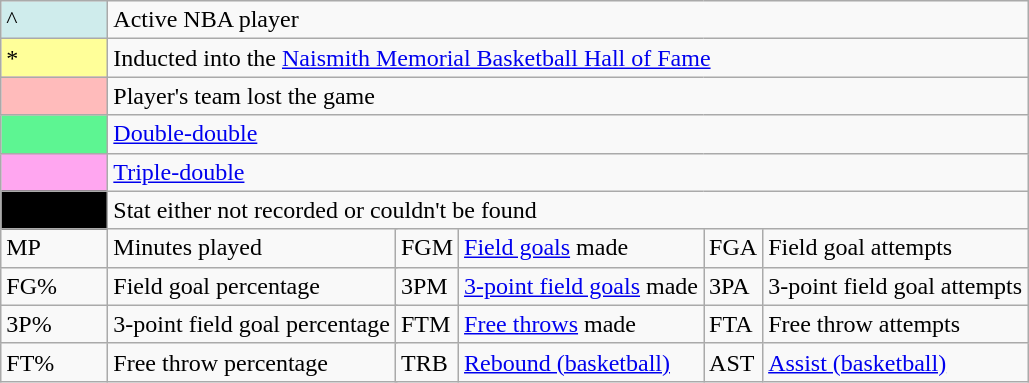<table class="wikitable">
<tr>
<td style="background-color:#CFECEC; width:4em" colspan=1>^</td>
<td colspan="6">Active NBA player</td>
</tr>
<tr>
<td style="background-color:#FFFF99; width:4em" colspan=1>*</td>
<td colspan="6">Inducted into the <a href='#'>Naismith Memorial Basketball Hall of Fame</a></td>
</tr>
<tr>
<td style="background-color:#ffbbbb; width:4em" colspan=1></td>
<td colspan="6">Player's team lost the game</td>
</tr>
<tr>
<td style="background-color:#5df592; width:4em" colspan=1></td>
<td colspan="6"><a href='#'>Double-double</a></td>
</tr>
<tr>
<td style="background-color:#ffa6f0; width:4em" colspan="1"></td>
<td colspan="6"><a href='#'>Triple-double</a></td>
</tr>
<tr>
<td style="background-color:#000000; width:4em" colspan="1"></td>
<td colspan="6">Stat either not recorded or couldn't be found</td>
</tr>
<tr>
<td style="width:1em">MP</td>
<td colspan=2>Minutes played</td>
<td>FGM</td>
<td><a href='#'>Field goals</a> made</td>
<td>FGA</td>
<td>Field goal attempts</td>
</tr>
<tr>
<td style="width:1em">FG%</td>
<td colspan=2>Field goal percentage</td>
<td>3PM</td>
<td><a href='#'>3-point field goals</a> made</td>
<td>3PA</td>
<td>3-point field goal attempts</td>
</tr>
<tr>
<td style="width:1em">3P%</td>
<td colspan=2>3-point field goal percentage</td>
<td>FTM</td>
<td><a href='#'>Free throws</a> made</td>
<td>FTA</td>
<td>Free throw attempts</td>
</tr>
<tr>
<td style="width:1em">FT%</td>
<td colspan=2>Free throw percentage</td>
<td>TRB</td>
<td><a href='#'>Rebound (basketball)</a></td>
<td>AST</td>
<td><a href='#'>Assist (basketball)</a></td>
</tr>
</table>
